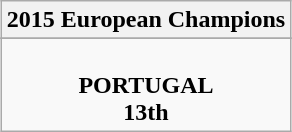<table class="wikitable" style="text-align: center; margin: 0 auto;">
<tr>
<th>2015 European Champions</th>
</tr>
<tr>
</tr>
<tr>
<td><br><strong>PORTUGAL</strong><br><strong>13th</strong></td>
</tr>
</table>
